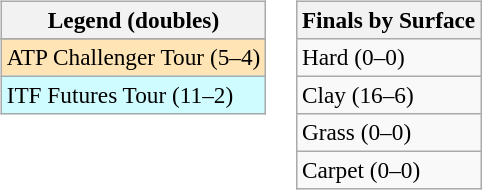<table>
<tr valign=top>
<td><br><table class=wikitable style=font-size:97%>
<tr>
<th>Legend (doubles)</th>
</tr>
<tr bgcolor=e5d1cb>
</tr>
<tr bgcolor=moccasin>
<td>ATP Challenger Tour (5–4)</td>
</tr>
<tr bgcolor=cffcff>
<td>ITF Futures Tour (11–2)</td>
</tr>
</table>
</td>
<td><br><table class=wikitable style=font-size:97%>
<tr>
<th>Finals by Surface</th>
</tr>
<tr>
<td>Hard (0–0)</td>
</tr>
<tr>
<td>Clay (16–6)</td>
</tr>
<tr>
<td>Grass (0–0)</td>
</tr>
<tr>
<td>Carpet (0–0)</td>
</tr>
</table>
</td>
</tr>
</table>
